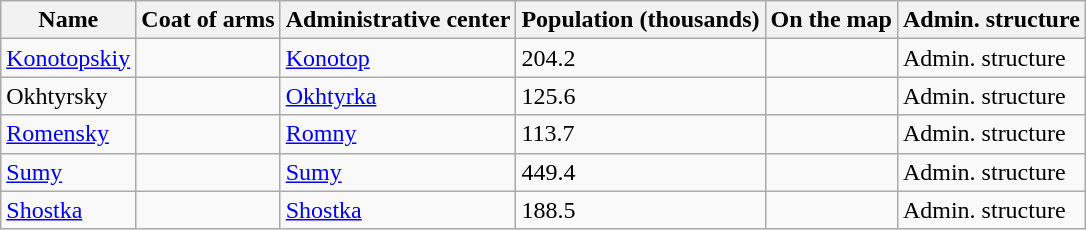<table class="wikitable sortable">
<tr>
<th>Name</th>
<th>Coat of arms</th>
<th>Administrative center</th>
<th>Population (thousands)</th>
<th>On the map</th>
<th>Admin. structure</th>
</tr>
<tr>
<td><a href='#'>Konotopskiy</a></td>
<td></td>
<td><a href='#'>Konotop</a></td>
<td>204.2</td>
<td></td>
<td>Admin. structure</td>
</tr>
<tr>
<td>Okhtyrsky</td>
<td></td>
<td><a href='#'>Okhtyrka</a></td>
<td>125.6</td>
<td></td>
<td>Admin. structure</td>
</tr>
<tr>
<td><a href='#'>Romensky</a></td>
<td></td>
<td><a href='#'>Romny</a></td>
<td>113.7</td>
<td></td>
<td>Admin. structure</td>
</tr>
<tr>
<td><a href='#'>Sumy</a></td>
<td></td>
<td><a href='#'>Sumy</a></td>
<td>449.4</td>
<td></td>
<td>Admin. structure</td>
</tr>
<tr>
<td><a href='#'>Shostka</a></td>
<td></td>
<td><a href='#'>Shostka</a></td>
<td>188.5</td>
<td></td>
<td>Admin. structure</td>
</tr>
</table>
